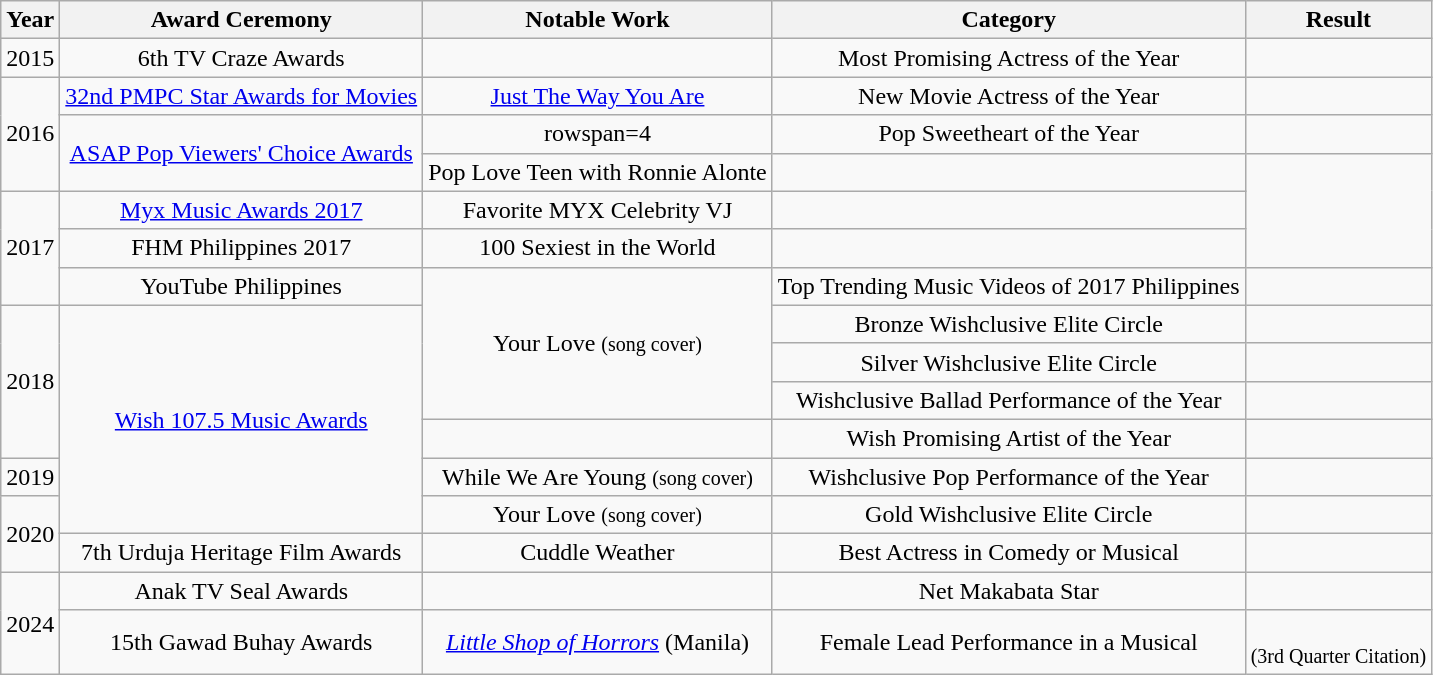<table class="wikitable plainrowheaders" style="text-align:center;">
<tr>
<th>Year</th>
<th>Award Ceremony</th>
<th>Notable Work</th>
<th>Category</th>
<th>Result</th>
</tr>
<tr>
<td>2015</td>
<td>6th TV Craze Awards</td>
<td></td>
<td>Most Promising Actress of the Year</td>
<td></td>
</tr>
<tr>
<td rowspan="3">2016</td>
<td><a href='#'>32nd PMPC Star Awards for Movies</a></td>
<td><a href='#'>Just The Way You Are</a></td>
<td>New Movie Actress of the Year</td>
<td></td>
</tr>
<tr>
<td rowspan="2"><a href='#'>ASAP Pop Viewers' Choice Awards</a></td>
<td>rowspan=4 </td>
<td>Pop Sweetheart of the Year</td>
<td></td>
</tr>
<tr>
<td>Pop Love Teen with Ronnie Alonte</td>
<td></td>
</tr>
<tr>
<td rowspan="3">2017</td>
<td><a href='#'>Myx Music Awards 2017</a></td>
<td>Favorite MYX Celebrity VJ</td>
<td></td>
</tr>
<tr>
<td>FHM Philippines 2017</td>
<td>100 Sexiest in the World</td>
<td></td>
</tr>
<tr>
<td>YouTube Philippines</td>
<td rowspan=4>Your Love <small>(song cover)</small></td>
<td>Top Trending Music Videos of 2017 Philippines</td>
<td></td>
</tr>
<tr>
<td rowspan="4">2018</td>
<td rowspan="6"><a href='#'>Wish 107.5 Music Awards</a></td>
<td>Bronze Wishclusive Elite Circle</td>
<td></td>
</tr>
<tr>
<td>Silver Wishclusive Elite Circle</td>
<td></td>
</tr>
<tr>
<td>Wishclusive Ballad Performance of the Year</td>
<td></td>
</tr>
<tr>
<td></td>
<td>Wish Promising Artist of the Year</td>
<td></td>
</tr>
<tr>
<td>2019</td>
<td>While We Are Young <small>(song cover)</small></td>
<td>Wishclusive Pop Performance of the Year</td>
<td></td>
</tr>
<tr>
<td rowspan="2">2020</td>
<td>Your Love <small>(song cover)</small></td>
<td>Gold Wishclusive Elite Circle</td>
<td></td>
</tr>
<tr>
<td>7th Urduja Heritage Film Awards</td>
<td>Cuddle Weather</td>
<td>Best Actress in Comedy or Musical</td>
<td></td>
</tr>
<tr>
<td rowspan=2>2024</td>
<td>Anak TV Seal Awards</td>
<td></td>
<td>Net Makabata Star</td>
<td></td>
</tr>
<tr>
<td>15th Gawad Buhay Awards</td>
<td><em><a href='#'>Little Shop of Horrors</a></em> (Manila)</td>
<td>Female Lead Performance in a Musical</td>
<td><br><small>(3rd Quarter Citation)</small></td>
</tr>
</table>
